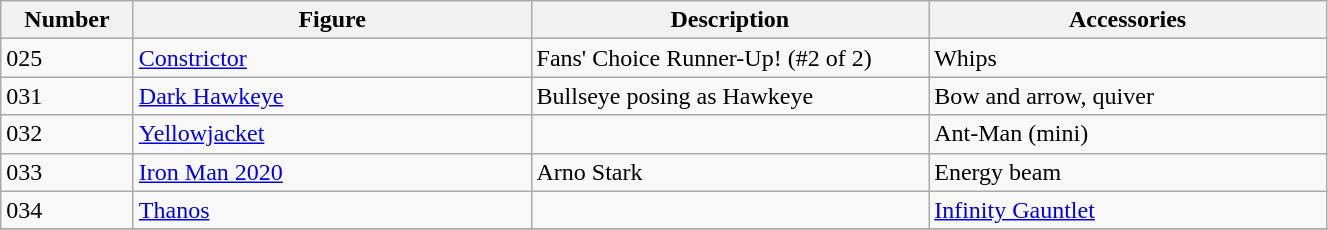<table class="wikitable" width="70%">
<tr>
<th width=10%>Number</th>
<th width=30%>Figure</th>
<th width=30%>Description</th>
<th width=30%>Accessories</th>
</tr>
<tr>
<td>025</td>
<td><a href='#'>Constrictor</a></td>
<td>Fans' Choice Runner-Up! (#2 of 2)</td>
<td>Whips</td>
</tr>
<tr>
<td>031</td>
<td><a href='#'>Dark Hawkeye</a></td>
<td>Bullseye posing as Hawkeye</td>
<td>Bow and arrow, quiver</td>
</tr>
<tr>
<td>032</td>
<td><a href='#'>Yellowjacket</a></td>
<td></td>
<td>Ant-Man (mini)</td>
</tr>
<tr>
<td>033</td>
<td><a href='#'>Iron Man 2020</a></td>
<td>Arno Stark</td>
<td>Energy beam</td>
</tr>
<tr>
<td>034</td>
<td><a href='#'>Thanos</a></td>
<td></td>
<td><a href='#'>Infinity Gauntlet</a></td>
</tr>
<tr>
</tr>
</table>
